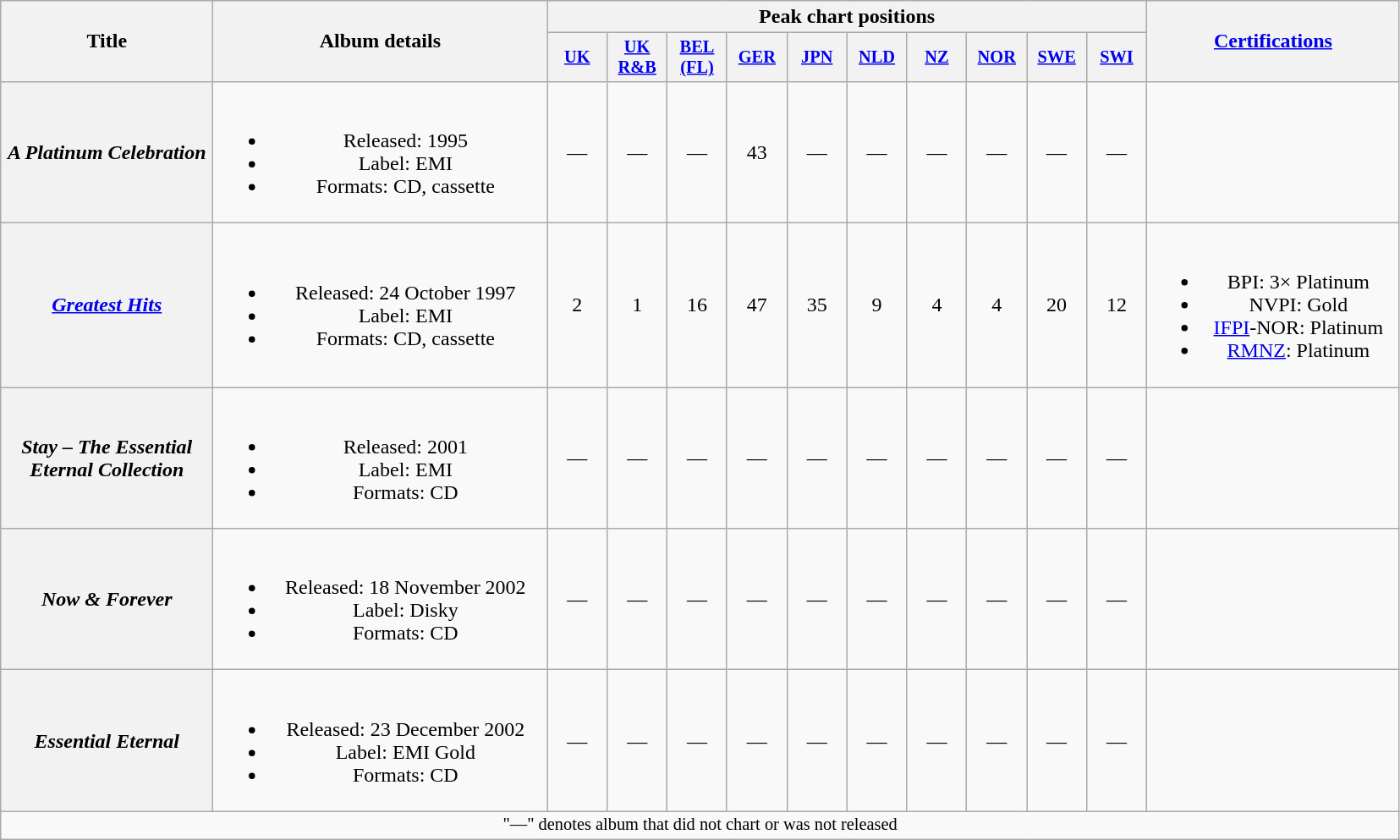<table class="wikitable plainrowheaders" style="text-align:center;" border="1">
<tr>
<th scope="col" rowspan="2" style="width:10em;">Title</th>
<th scope="col" rowspan="2" style="width:16em;">Album details</th>
<th scope="col" colspan="10">Peak chart positions</th>
<th scope="col" rowspan="2" style="width:12em;"><a href='#'>Certifications</a></th>
</tr>
<tr>
<th scope="col" style="width:3em;font-size:85%;"><a href='#'>UK</a><br></th>
<th scope="col" style="width:3em;font-size:85%;"><a href='#'>UK<br>R&B</a><br></th>
<th scope="col" style="width:3em;font-size:85%;"><a href='#'>BEL (FL)</a><br></th>
<th scope="col" style="width:3em;font-size:85%;"><a href='#'>GER</a><br></th>
<th scope="col" style="width:3em;font-size:85%;"><a href='#'>JPN</a><br></th>
<th scope="col" style="width:3em;font-size:85%;"><a href='#'>NLD</a><br></th>
<th scope="col" style="width:3em;font-size:85%;"><a href='#'>NZ</a><br></th>
<th scope="col" style="width:3em;font-size:85%;"><a href='#'>NOR</a><br></th>
<th scope="col" style="width:3em;font-size:85%;"><a href='#'>SWE</a><br></th>
<th scope="col" style="width:3em;font-size:85%;"><a href='#'>SWI</a><br></th>
</tr>
<tr>
<th scope="row"><em>A Platinum Celebration</em></th>
<td><br><ul><li>Released: 1995</li><li>Label: EMI</li><li>Formats: CD, cassette</li></ul></td>
<td>—</td>
<td>—</td>
<td>—</td>
<td>43</td>
<td>—</td>
<td>—</td>
<td>—</td>
<td>—</td>
<td>—</td>
<td>—</td>
<td></td>
</tr>
<tr>
<th scope="row"><em><a href='#'>Greatest Hits</a></em></th>
<td><br><ul><li>Released: 24 October 1997</li><li>Label: EMI</li><li>Formats: CD, cassette</li></ul></td>
<td>2</td>
<td>1</td>
<td>16</td>
<td>47</td>
<td>35</td>
<td>9</td>
<td>4</td>
<td>4</td>
<td>20</td>
<td>12</td>
<td><br><ul><li>BPI: 3× Platinum</li><li>NVPI: Gold</li><li><a href='#'>IFPI</a>-NOR: Platinum</li><li><a href='#'>RMNZ</a>: Platinum</li></ul></td>
</tr>
<tr>
<th scope="row"><em>Stay – The Essential Eternal Collection</em></th>
<td><br><ul><li>Released: 2001</li><li>Label: EMI</li><li>Formats: CD</li></ul></td>
<td>—</td>
<td>—</td>
<td>—</td>
<td>—</td>
<td>—</td>
<td>—</td>
<td>—</td>
<td>—</td>
<td>—</td>
<td>—</td>
<td></td>
</tr>
<tr>
<th scope="row"><em>Now & Forever</em></th>
<td><br><ul><li>Released: 18 November 2002</li><li>Label: Disky</li><li>Formats: CD</li></ul></td>
<td>—</td>
<td>—</td>
<td>—</td>
<td>—</td>
<td>—</td>
<td>—</td>
<td>—</td>
<td>—</td>
<td>—</td>
<td>—</td>
<td></td>
</tr>
<tr>
<th scope="row"><em>Essential Eternal</em></th>
<td><br><ul><li>Released: 23 December 2002</li><li>Label: EMI Gold</li><li>Formats: CD</li></ul></td>
<td>—</td>
<td>—</td>
<td>—</td>
<td>—</td>
<td>—</td>
<td>—</td>
<td>—</td>
<td>—</td>
<td>—</td>
<td>—</td>
<td></td>
</tr>
<tr>
<td colspan="14" style="font-size: 85%">"—" denotes album that did not chart or was not released</td>
</tr>
</table>
